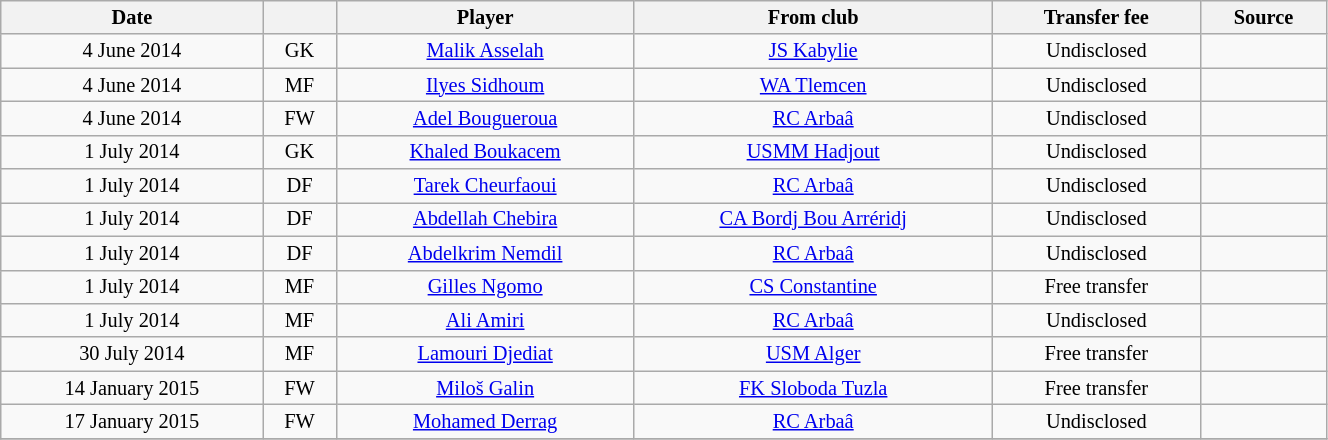<table class="wikitable sortable" style="width:70%; text-align:center; font-size:85%; text-align:centre;">
<tr>
<th><strong>Date</strong></th>
<th><strong></strong></th>
<th><strong>Player</strong></th>
<th><strong>From club</strong></th>
<th><strong>Transfer fee</strong></th>
<th><strong>Source</strong></th>
</tr>
<tr>
<td>4 June 2014</td>
<td>GK</td>
<td> <a href='#'>Malik Asselah</a></td>
<td><a href='#'>JS Kabylie</a></td>
<td>Undisclosed</td>
<td></td>
</tr>
<tr>
<td>4 June 2014</td>
<td>MF</td>
<td> <a href='#'>Ilyes Sidhoum</a></td>
<td><a href='#'>WA Tlemcen</a></td>
<td>Undisclosed</td>
<td></td>
</tr>
<tr>
<td>4 June 2014</td>
<td>FW</td>
<td> <a href='#'>Adel Bougueroua</a></td>
<td><a href='#'>RC Arbaâ</a></td>
<td>Undisclosed</td>
<td></td>
</tr>
<tr>
<td>1 July 2014</td>
<td>GK</td>
<td> <a href='#'>Khaled Boukacem</a></td>
<td><a href='#'>USMM Hadjout</a></td>
<td>Undisclosed</td>
<td></td>
</tr>
<tr>
<td>1 July 2014</td>
<td>DF</td>
<td> <a href='#'>Tarek Cheurfaoui</a></td>
<td><a href='#'>RC Arbaâ</a></td>
<td>Undisclosed</td>
<td></td>
</tr>
<tr>
<td>1 July 2014</td>
<td>DF</td>
<td> <a href='#'>Abdellah Chebira</a></td>
<td><a href='#'>CA Bordj Bou Arréridj</a></td>
<td>Undisclosed</td>
<td></td>
</tr>
<tr>
<td>1 July 2014</td>
<td>DF</td>
<td> <a href='#'>Abdelkrim Nemdil</a></td>
<td><a href='#'>RC Arbaâ</a></td>
<td>Undisclosed</td>
<td></td>
</tr>
<tr>
<td>1 July 2014</td>
<td>MF</td>
<td> <a href='#'>Gilles Ngomo</a></td>
<td><a href='#'>CS Constantine</a></td>
<td>Free transfer</td>
<td></td>
</tr>
<tr>
<td>1 July 2014</td>
<td>MF</td>
<td> <a href='#'>Ali Amiri</a></td>
<td><a href='#'>RC Arbaâ</a></td>
<td>Undisclosed</td>
<td></td>
</tr>
<tr>
<td>30 July 2014</td>
<td>MF</td>
<td> <a href='#'>Lamouri Djediat</a></td>
<td><a href='#'>USM Alger</a></td>
<td>Free transfer</td>
<td></td>
</tr>
<tr>
<td>14 January 2015</td>
<td>FW</td>
<td> <a href='#'>Miloš Galin</a></td>
<td> <a href='#'>FK Sloboda Tuzla</a></td>
<td>Free transfer</td>
<td></td>
</tr>
<tr>
<td>17 January 2015</td>
<td>FW</td>
<td> <a href='#'>Mohamed Derrag</a></td>
<td><a href='#'>RC Arbaâ</a></td>
<td>Undisclosed</td>
<td></td>
</tr>
<tr>
</tr>
</table>
